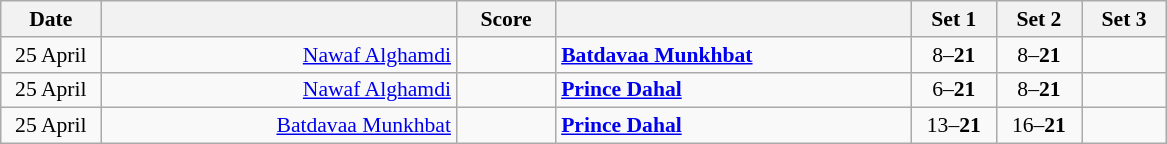<table class="wikitable" style="text-align: center; font-size:90%">
<tr>
<th width="60">Date</th>
<th align="right" width="230"></th>
<th width="60">Score</th>
<th align="left" width="230"></th>
<th width="50">Set 1</th>
<th width="50">Set 2</th>
<th width="50">Set 3</th>
</tr>
<tr>
<td>25 April<br></td>
<td align="right"><a href='#'>Nawaf Alghamdi</a> </td>
<td align="center"></td>
<td align="left"><strong> <a href='#'>Batdavaa Munkhbat</a></strong></td>
<td>8–<strong>21</strong></td>
<td>8–<strong>21</strong></td>
<td></td>
</tr>
<tr>
<td>25 April<br></td>
<td align="right"><a href='#'>Nawaf Alghamdi</a> </td>
<td align="center"></td>
<td align="left"><strong> <a href='#'>Prince Dahal</a></strong></td>
<td>6–<strong>21</strong></td>
<td>8–<strong>21</strong></td>
<td></td>
</tr>
<tr>
<td>25 April<br></td>
<td align="right"><a href='#'>Batdavaa Munkhbat</a> </td>
<td align="center"></td>
<td align="left"><strong> <a href='#'>Prince Dahal</a></strong></td>
<td>13–<strong>21</strong></td>
<td>16–<strong>21</strong></td>
<td></td>
</tr>
</table>
